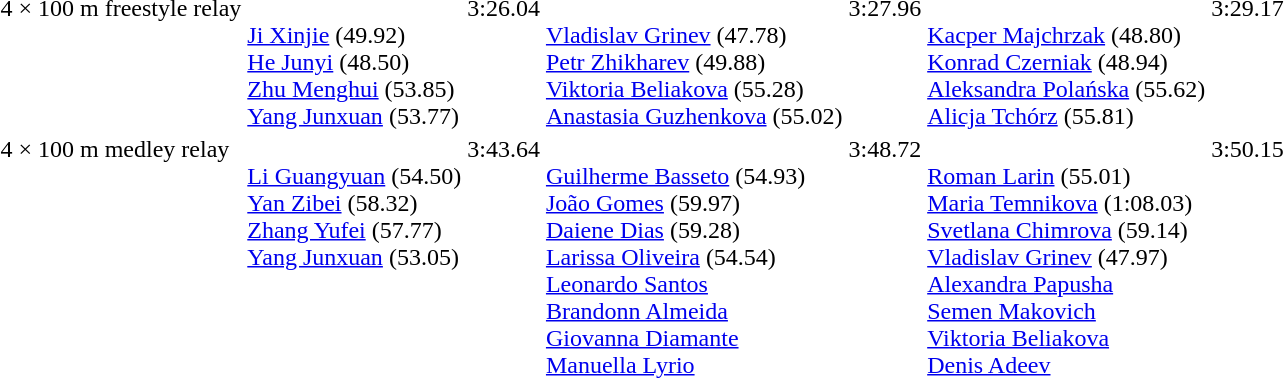<table>
<tr valign="top">
<td>4 × 100 m freestyle relay<br></td>
<td> <br><a href='#'>Ji Xinjie</a> (49.92)<br><a href='#'>He Junyi</a> (48.50)<br><a href='#'>Zhu Menghui</a> (53.85)<br><a href='#'>Yang Junxuan</a> (53.77)</td>
<td>3:26.04</td>
<td> <br><a href='#'>Vladislav Grinev</a> (47.78)<br><a href='#'>Petr Zhikharev</a> (49.88)<br><a href='#'>Viktoria Beliakova</a> (55.28)<br><a href='#'>Anastasia Guzhenkova</a> (55.02)</td>
<td>3:27.96</td>
<td> <br><a href='#'>Kacper Majchrzak</a> (48.80)<br><a href='#'>Konrad Czerniak</a> (48.94)<br><a href='#'>Aleksandra Polańska</a> (55.62)<br><a href='#'>Alicja Tchórz</a> (55.81)</td>
<td>3:29.17</td>
</tr>
<tr valign="top">
<td>4 × 100 m medley relay<br></td>
<td> <br><a href='#'>Li Guangyuan</a> (54.50)<br><a href='#'>Yan Zibei</a> (58.32)<br><a href='#'>Zhang Yufei</a> (57.77)<br><a href='#'>Yang Junxuan</a> (53.05)</td>
<td>3:43.64</td>
<td> <br><a href='#'>Guilherme Basseto</a> (54.93)<br><a href='#'>João Gomes</a> (59.97)<br><a href='#'>Daiene Dias</a> (59.28)<br><a href='#'>Larissa Oliveira</a> (54.54)<br><a href='#'>Leonardo Santos</a><br><a href='#'>Brandonn Almeida</a><br><a href='#'>Giovanna Diamante</a><br><a href='#'>Manuella Lyrio</a></td>
<td>3:48.72</td>
<td> <br><a href='#'>Roman Larin</a> (55.01)<br><a href='#'>Maria Temnikova</a> (1:08.03)<br><a href='#'>Svetlana Chimrova</a> (59.14)<br><a href='#'>Vladislav Grinev</a> (47.97)<br><a href='#'>Alexandra Papusha</a><br><a href='#'>Semen Makovich</a><br><a href='#'>Viktoria Beliakova</a><br><a href='#'>Denis Adeev</a></td>
<td>3:50.15</td>
</tr>
</table>
